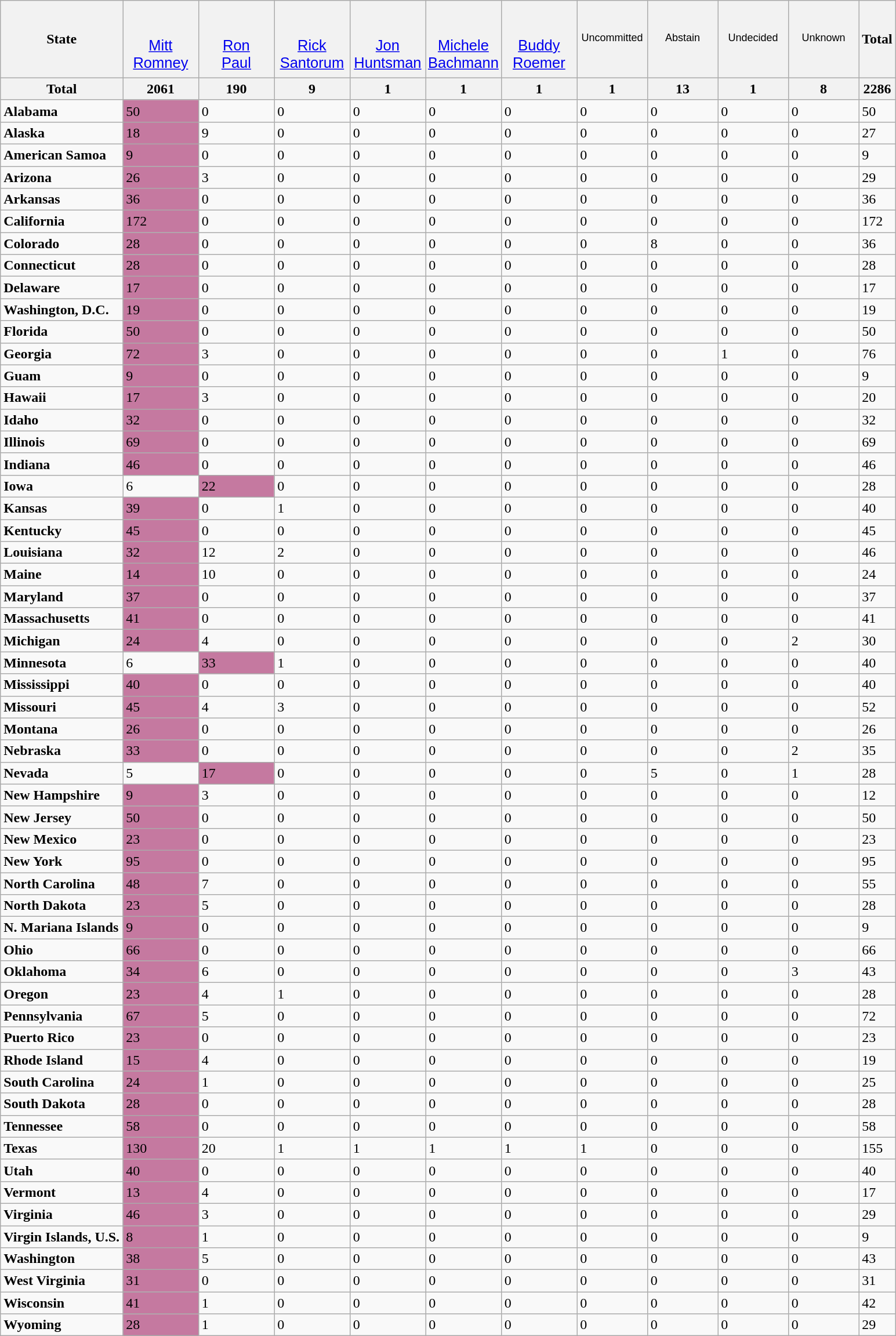<table class="wikitable">
<tr>
<th>State</th>
<th style="width:86px; padding:2px 0 6px; font:17px georgia,arial;"><br><br><a href='#'>Mitt<br>Romney</a></th>
<th style="width:86px; padding:2px 0 6px; font:17px georgia,arial;"><br><br><a href='#'>Ron<br>Paul</a></th>
<th style="width:86px; padding:2px 0 6px; font:17px georgia,arial;"><br><br><a href='#'>Rick<br>Santorum</a></th>
<th style="width:86px; padding:2px 0 6px; font:17px georgia,arial;"><br><br><a href='#'>Jon<br>Huntsman</a></th>
<th style="width:86px; padding:2px 0 6px; font:17px georgia,arial;"><br><br><a href='#'>Michele<br>Bachmann</a></th>
<th style="width:86px; padding:2px 0 6px; font:17px georgia,arial;"><br><br><a href='#'>Buddy<br>Roemer</a></th>
<th style="width:80px; padding:2px 0 6px; font:12px georgia,arial;">Uncommitted</th>
<th style="width:80px; padding:2px 0 6px; font:12px georgia,arial;">Abstain</th>
<th style="width:80px; padding:2px 0 6px; font:12px georgia,arial;">Undecided</th>
<th style="width:80px; padding:2px 0 6px; font:12px georgia,arial;">Unknown</th>
<th>Total</th>
</tr>
<tr>
<th><strong>Total</strong></th>
<th>2061</th>
<th>190</th>
<th>9</th>
<th>1</th>
<th>1</th>
<th>1</th>
<th>1</th>
<th>13</th>
<th>1</th>
<th>8</th>
<th>2286</th>
</tr>
<tr>
<td><strong>Alabama</strong></td>
<td style="background:#c579a0;">50</td>
<td>0</td>
<td>0</td>
<td>0</td>
<td>0</td>
<td>0</td>
<td>0</td>
<td>0</td>
<td>0</td>
<td>0</td>
<td>50</td>
</tr>
<tr>
<td><strong>Alaska</strong></td>
<td style="background:#c579a0;">18</td>
<td>9</td>
<td>0</td>
<td>0</td>
<td>0</td>
<td>0</td>
<td>0</td>
<td>0</td>
<td>0</td>
<td>0</td>
<td>27</td>
</tr>
<tr>
<td><strong>American Samoa</strong></td>
<td style="background:#c579a0;">9</td>
<td>0</td>
<td>0</td>
<td>0</td>
<td>0</td>
<td>0</td>
<td>0</td>
<td>0</td>
<td>0</td>
<td>0</td>
<td>9</td>
</tr>
<tr>
<td><strong>Arizona</strong></td>
<td style="background:#c579a0;">26</td>
<td>3</td>
<td>0</td>
<td>0</td>
<td>0</td>
<td>0</td>
<td>0</td>
<td>0</td>
<td>0</td>
<td>0</td>
<td>29</td>
</tr>
<tr>
<td><strong>Arkansas</strong></td>
<td style="background:#c579a0;">36</td>
<td>0</td>
<td>0</td>
<td>0</td>
<td>0</td>
<td>0</td>
<td>0</td>
<td>0</td>
<td>0</td>
<td>0</td>
<td>36</td>
</tr>
<tr>
<td><strong>California</strong></td>
<td style="background:#c579a0;">172</td>
<td>0</td>
<td>0</td>
<td>0</td>
<td>0</td>
<td>0</td>
<td>0</td>
<td>0</td>
<td>0</td>
<td>0</td>
<td>172</td>
</tr>
<tr>
<td><strong>Colorado</strong></td>
<td style="background:#c579a0;">28</td>
<td>0</td>
<td>0</td>
<td>0</td>
<td>0</td>
<td>0</td>
<td>0</td>
<td>8</td>
<td>0</td>
<td>0</td>
<td>36</td>
</tr>
<tr>
<td><strong>Connecticut</strong></td>
<td style="background:#c579a0;">28</td>
<td>0</td>
<td>0</td>
<td>0</td>
<td>0</td>
<td>0</td>
<td>0</td>
<td>0</td>
<td>0</td>
<td>0</td>
<td>28</td>
</tr>
<tr>
<td><strong>Delaware</strong></td>
<td style="background:#c579a0;">17</td>
<td>0</td>
<td>0</td>
<td>0</td>
<td>0</td>
<td>0</td>
<td>0</td>
<td>0</td>
<td>0</td>
<td>0</td>
<td>17</td>
</tr>
<tr>
<td><strong>Washington, D.C.</strong></td>
<td style="background:#c579a0;">19</td>
<td>0</td>
<td>0</td>
<td>0</td>
<td>0</td>
<td>0</td>
<td>0</td>
<td>0</td>
<td>0</td>
<td>0</td>
<td>19</td>
</tr>
<tr>
<td><strong>Florida</strong></td>
<td style="background:#c579a0;">50</td>
<td>0</td>
<td>0</td>
<td>0</td>
<td>0</td>
<td>0</td>
<td>0</td>
<td>0</td>
<td>0</td>
<td>0</td>
<td>50</td>
</tr>
<tr>
<td><strong>Georgia</strong></td>
<td style="background:#c579a0;">72</td>
<td>3</td>
<td>0</td>
<td>0</td>
<td>0</td>
<td>0</td>
<td>0</td>
<td>0</td>
<td>1</td>
<td>0</td>
<td>76</td>
</tr>
<tr>
<td><strong>Guam</strong></td>
<td style="background:#c579a0;">9</td>
<td>0</td>
<td>0</td>
<td>0</td>
<td>0</td>
<td>0</td>
<td>0</td>
<td>0</td>
<td>0</td>
<td>0</td>
<td>9</td>
</tr>
<tr>
<td><strong>Hawaii</strong></td>
<td style="background:#c579a0;">17</td>
<td>3</td>
<td>0</td>
<td>0</td>
<td>0</td>
<td>0</td>
<td>0</td>
<td>0</td>
<td>0</td>
<td>0</td>
<td>20</td>
</tr>
<tr>
<td><strong>Idaho</strong></td>
<td style="background:#c579a0;">32</td>
<td>0</td>
<td>0</td>
<td>0</td>
<td>0</td>
<td>0</td>
<td>0</td>
<td>0</td>
<td>0</td>
<td>0</td>
<td>32</td>
</tr>
<tr>
<td><strong>Illinois</strong></td>
<td style="background:#c579a0;">69</td>
<td>0</td>
<td>0</td>
<td>0</td>
<td>0</td>
<td>0</td>
<td>0</td>
<td>0</td>
<td>0</td>
<td>0</td>
<td>69</td>
</tr>
<tr>
<td><strong>Indiana</strong></td>
<td style="background:#c579a0;">46</td>
<td>0</td>
<td>0</td>
<td>0</td>
<td>0</td>
<td>0</td>
<td>0</td>
<td>0</td>
<td>0</td>
<td>0</td>
<td>46</td>
</tr>
<tr>
<td><strong>Iowa</strong></td>
<td>6</td>
<td style="background:#c579a0;">22</td>
<td>0</td>
<td>0</td>
<td>0</td>
<td>0</td>
<td>0</td>
<td>0</td>
<td>0</td>
<td>0</td>
<td>28</td>
</tr>
<tr>
<td><strong>Kansas</strong></td>
<td style="background:#c579a0;">39</td>
<td>0</td>
<td>1</td>
<td>0</td>
<td>0</td>
<td>0</td>
<td>0</td>
<td>0</td>
<td>0</td>
<td>0</td>
<td>40</td>
</tr>
<tr>
<td><strong>Kentucky</strong></td>
<td style="background:#c579a0;">45</td>
<td>0</td>
<td>0</td>
<td>0</td>
<td>0</td>
<td>0</td>
<td>0</td>
<td>0</td>
<td>0</td>
<td>0</td>
<td>45</td>
</tr>
<tr>
<td><strong>Louisiana</strong></td>
<td style="background:#c579a0;">32</td>
<td>12</td>
<td>2</td>
<td>0</td>
<td>0</td>
<td>0</td>
<td>0</td>
<td>0</td>
<td>0</td>
<td>0</td>
<td>46</td>
</tr>
<tr>
<td><strong>Maine</strong></td>
<td style="background:#c579a0;">14</td>
<td>10</td>
<td>0</td>
<td>0</td>
<td>0</td>
<td>0</td>
<td>0</td>
<td>0</td>
<td>0</td>
<td>0</td>
<td>24</td>
</tr>
<tr>
<td><strong>Maryland</strong></td>
<td style="background:#c579a0;">37</td>
<td>0</td>
<td>0</td>
<td>0</td>
<td>0</td>
<td>0</td>
<td>0</td>
<td>0</td>
<td>0</td>
<td>0</td>
<td>37</td>
</tr>
<tr>
<td><strong>Massachusetts</strong></td>
<td style="background:#c579a0;">41</td>
<td>0</td>
<td>0</td>
<td>0</td>
<td>0</td>
<td>0</td>
<td>0</td>
<td>0</td>
<td>0</td>
<td>0</td>
<td>41</td>
</tr>
<tr>
<td><strong>Michigan</strong></td>
<td style="background:#c579a0;">24</td>
<td>4</td>
<td>0</td>
<td>0</td>
<td>0</td>
<td>0</td>
<td>0</td>
<td>0</td>
<td>0</td>
<td>2</td>
<td>30</td>
</tr>
<tr>
<td><strong>Minnesota</strong></td>
<td>6</td>
<td style="background:#c579a0;">33</td>
<td>1</td>
<td>0</td>
<td>0</td>
<td>0</td>
<td>0</td>
<td>0</td>
<td>0</td>
<td>0</td>
<td>40</td>
</tr>
<tr>
<td><strong>Mississippi</strong></td>
<td style="background:#c579a0;">40</td>
<td>0</td>
<td>0</td>
<td>0</td>
<td>0</td>
<td>0</td>
<td>0</td>
<td>0</td>
<td>0</td>
<td>0</td>
<td>40</td>
</tr>
<tr>
<td><strong>Missouri</strong></td>
<td style="background:#c579a0;">45</td>
<td>4</td>
<td>3</td>
<td>0</td>
<td>0</td>
<td>0</td>
<td>0</td>
<td>0</td>
<td>0</td>
<td>0</td>
<td>52</td>
</tr>
<tr>
<td><strong>Montana</strong></td>
<td style="background:#c579a0;">26</td>
<td>0</td>
<td>0</td>
<td>0</td>
<td>0</td>
<td>0</td>
<td>0</td>
<td>0</td>
<td>0</td>
<td>0</td>
<td>26</td>
</tr>
<tr>
<td><strong>Nebraska</strong></td>
<td style="background:#c579a0;">33</td>
<td>0</td>
<td>0</td>
<td>0</td>
<td>0</td>
<td>0</td>
<td>0</td>
<td>0</td>
<td>0</td>
<td>2</td>
<td>35</td>
</tr>
<tr>
<td><strong>Nevada</strong></td>
<td>5</td>
<td style="background:#c579a0;">17</td>
<td>0</td>
<td>0</td>
<td>0</td>
<td>0</td>
<td>0</td>
<td>5</td>
<td>0</td>
<td>1</td>
<td>28</td>
</tr>
<tr>
<td><strong>New Hampshire</strong></td>
<td style="background:#c579a0;">9</td>
<td>3</td>
<td>0</td>
<td>0</td>
<td>0</td>
<td>0</td>
<td>0</td>
<td>0</td>
<td>0</td>
<td>0</td>
<td>12</td>
</tr>
<tr>
<td><strong>New Jersey</strong></td>
<td style="background:#c579a0;">50</td>
<td>0</td>
<td>0</td>
<td>0</td>
<td>0</td>
<td>0</td>
<td>0</td>
<td>0</td>
<td>0</td>
<td>0</td>
<td>50</td>
</tr>
<tr>
<td><strong>New Mexico</strong></td>
<td style="background:#c579a0;">23</td>
<td>0</td>
<td>0</td>
<td>0</td>
<td>0</td>
<td>0</td>
<td>0</td>
<td>0</td>
<td>0</td>
<td>0</td>
<td>23</td>
</tr>
<tr>
<td><strong>New York</strong></td>
<td style="background:#c579a0;">95</td>
<td>0</td>
<td>0</td>
<td>0</td>
<td>0</td>
<td>0</td>
<td>0</td>
<td>0</td>
<td>0</td>
<td>0</td>
<td>95</td>
</tr>
<tr>
<td><strong>North Carolina</strong></td>
<td style="background:#c579a0;">48</td>
<td>7</td>
<td>0</td>
<td>0</td>
<td>0</td>
<td>0</td>
<td>0</td>
<td>0</td>
<td>0</td>
<td>0</td>
<td>55</td>
</tr>
<tr>
<td><strong>North Dakota</strong></td>
<td style="background:#c579a0;">23</td>
<td>5</td>
<td>0</td>
<td>0</td>
<td>0</td>
<td>0</td>
<td>0</td>
<td>0</td>
<td>0</td>
<td>0</td>
<td>28</td>
</tr>
<tr>
<td><strong>N. Mariana Islands</strong></td>
<td style="background:#c579a0;">9</td>
<td>0</td>
<td>0</td>
<td>0</td>
<td>0</td>
<td>0</td>
<td>0</td>
<td>0</td>
<td>0</td>
<td>0</td>
<td>9</td>
</tr>
<tr>
<td><strong>Ohio</strong></td>
<td style="background:#c579a0;">66</td>
<td>0</td>
<td>0</td>
<td>0</td>
<td>0</td>
<td>0</td>
<td>0</td>
<td>0</td>
<td>0</td>
<td>0</td>
<td>66</td>
</tr>
<tr>
<td><strong>Oklahoma</strong></td>
<td style="background:#c579a0;">34</td>
<td>6</td>
<td>0</td>
<td>0</td>
<td>0</td>
<td>0</td>
<td>0</td>
<td>0</td>
<td>0</td>
<td>3</td>
<td>43</td>
</tr>
<tr>
<td><strong>Oregon</strong></td>
<td style="background:#c579a0;">23</td>
<td>4</td>
<td>1</td>
<td>0</td>
<td>0</td>
<td>0</td>
<td>0</td>
<td>0</td>
<td>0</td>
<td>0</td>
<td>28</td>
</tr>
<tr>
<td><strong>Pennsylvania</strong></td>
<td style="background:#c579a0;">67</td>
<td>5</td>
<td>0</td>
<td>0</td>
<td>0</td>
<td>0</td>
<td>0</td>
<td>0</td>
<td>0</td>
<td>0</td>
<td>72</td>
</tr>
<tr>
<td><strong>Puerto Rico</strong></td>
<td style="background:#c579a0;">23</td>
<td>0</td>
<td>0</td>
<td>0</td>
<td>0</td>
<td>0</td>
<td>0</td>
<td>0</td>
<td>0</td>
<td>0</td>
<td>23</td>
</tr>
<tr>
<td><strong>Rhode Island</strong></td>
<td style="background:#c579a0;">15</td>
<td>4</td>
<td>0</td>
<td>0</td>
<td>0</td>
<td>0</td>
<td>0</td>
<td>0</td>
<td>0</td>
<td>0</td>
<td>19</td>
</tr>
<tr>
<td><strong>South Carolina</strong></td>
<td style="background:#c579a0;">24</td>
<td>1</td>
<td>0</td>
<td>0</td>
<td>0</td>
<td>0</td>
<td>0</td>
<td>0</td>
<td>0</td>
<td>0</td>
<td>25</td>
</tr>
<tr>
<td><strong>South Dakota</strong></td>
<td style="background:#c579a0;">28</td>
<td>0</td>
<td>0</td>
<td>0</td>
<td>0</td>
<td>0</td>
<td>0</td>
<td>0</td>
<td>0</td>
<td>0</td>
<td>28</td>
</tr>
<tr>
<td><strong>Tennessee</strong></td>
<td style="background:#c579a0;">58</td>
<td>0</td>
<td>0</td>
<td>0</td>
<td>0</td>
<td>0</td>
<td>0</td>
<td>0</td>
<td>0</td>
<td>0</td>
<td>58</td>
</tr>
<tr>
<td><strong>Texas</strong></td>
<td style="background:#c579a0;">130</td>
<td>20</td>
<td>1</td>
<td>1</td>
<td>1</td>
<td>1</td>
<td>1</td>
<td>0</td>
<td>0</td>
<td>0</td>
<td>155</td>
</tr>
<tr>
<td><strong>Utah</strong></td>
<td style="background:#c579a0;">40</td>
<td>0</td>
<td>0</td>
<td>0</td>
<td>0</td>
<td>0</td>
<td>0</td>
<td>0</td>
<td>0</td>
<td>0</td>
<td>40</td>
</tr>
<tr>
<td><strong>Vermont</strong></td>
<td style="background:#c579a0;">13</td>
<td>4</td>
<td>0</td>
<td>0</td>
<td>0</td>
<td>0</td>
<td>0</td>
<td>0</td>
<td>0</td>
<td>0</td>
<td>17</td>
</tr>
<tr>
<td><strong>Virginia</strong></td>
<td style="background:#c579a0;">46</td>
<td>3</td>
<td>0</td>
<td>0</td>
<td>0</td>
<td>0</td>
<td>0</td>
<td>0</td>
<td>0</td>
<td>0</td>
<td>29</td>
</tr>
<tr>
<td><strong>Virgin Islands, U.S.</strong></td>
<td style="background:#c579a0;">8</td>
<td>1</td>
<td>0</td>
<td>0</td>
<td>0</td>
<td>0</td>
<td>0</td>
<td>0</td>
<td>0</td>
<td>0</td>
<td>9</td>
</tr>
<tr>
<td><strong>Washington</strong></td>
<td style="background:#c579a0;">38</td>
<td>5</td>
<td>0</td>
<td>0</td>
<td>0</td>
<td>0</td>
<td>0</td>
<td>0</td>
<td>0</td>
<td>0</td>
<td>43</td>
</tr>
<tr>
<td><strong>West Virginia</strong></td>
<td style="background:#c579a0;">31</td>
<td>0</td>
<td>0</td>
<td>0</td>
<td>0</td>
<td>0</td>
<td>0</td>
<td>0</td>
<td>0</td>
<td>0</td>
<td>31</td>
</tr>
<tr>
<td><strong>Wisconsin</strong></td>
<td style="background:#c579a0;">41</td>
<td>1</td>
<td>0</td>
<td>0</td>
<td>0</td>
<td>0</td>
<td>0</td>
<td>0</td>
<td>0</td>
<td>0</td>
<td>42</td>
</tr>
<tr>
<td><strong>Wyoming</strong></td>
<td style="background:#c579a0;">28</td>
<td>1</td>
<td>0</td>
<td>0</td>
<td>0</td>
<td>0</td>
<td>0</td>
<td>0</td>
<td>0</td>
<td>0</td>
<td>29</td>
</tr>
</table>
